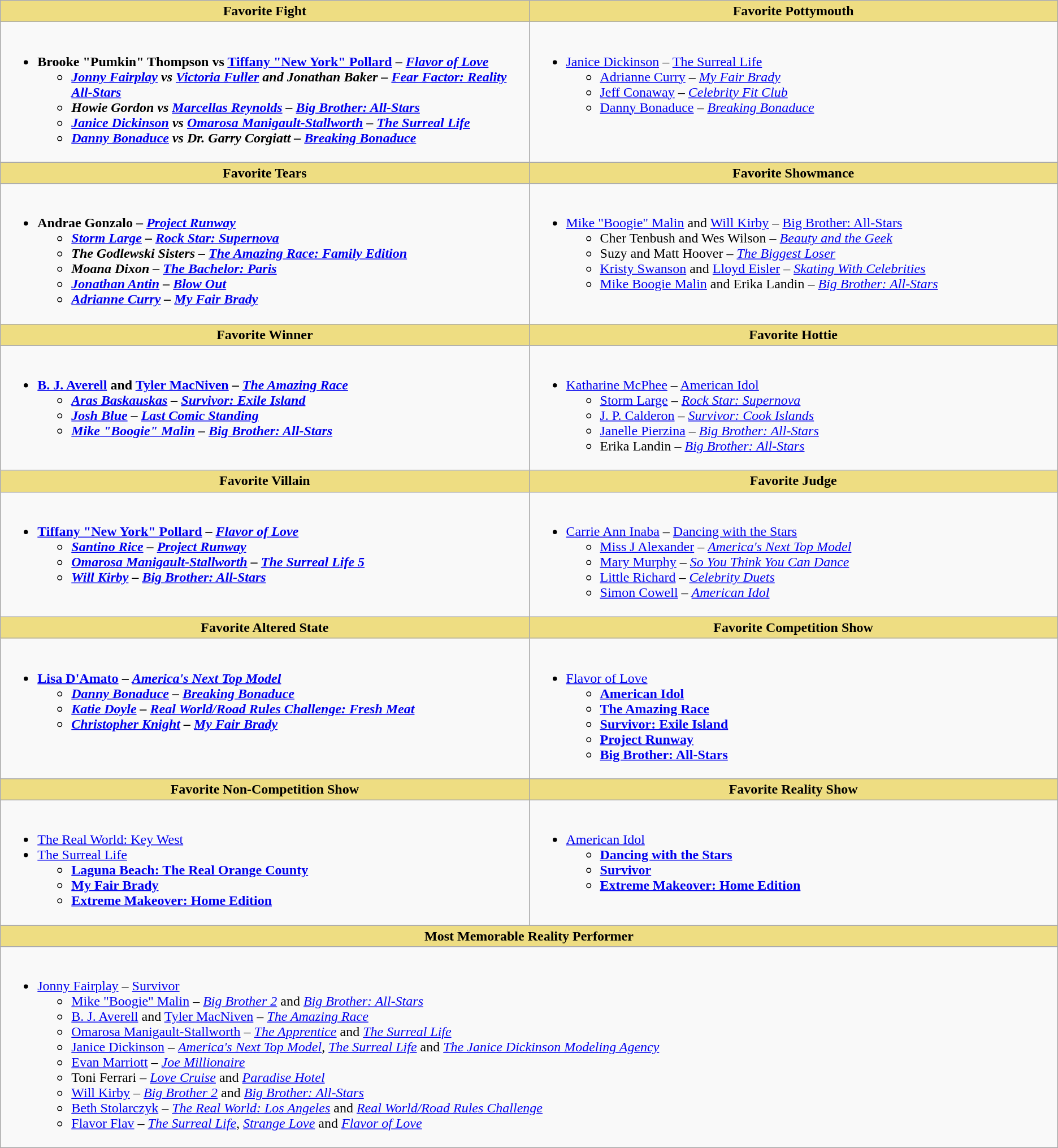<table class="wikitable">
<tr>
<th style="background:#EEDD82; width:50%">Favorite Fight</th>
<th style="background:#EEDD82; width:50%">Favorite Pottymouth</th>
</tr>
<tr>
<td valign="top"><br><ul><li><strong>Brooke "Pumkin" Thompson vs <a href='#'>Tiffany "New York" Pollard</a> – <em><a href='#'>Flavor of Love</a><strong><em><ul><li><a href='#'>Jonny Fairplay</a> vs <a href='#'>Victoria Fuller</a> and Jonathan Baker – </em><a href='#'>Fear Factor: Reality All-Stars</a><em></li><li>Howie Gordon vs <a href='#'>Marcellas Reynolds</a> – </em><a href='#'>Big Brother: All-Stars</a><em></li><li><a href='#'>Janice Dickinson</a> vs <a href='#'>Omarosa Manigault-Stallworth</a> – </em><a href='#'>The Surreal Life</a><em></li><li><a href='#'>Danny Bonaduce</a> vs Dr. Garry Corgiatt – </em><a href='#'>Breaking Bonaduce</a><em></li></ul></li></ul></td>
<td valign="top"><br><ul><li></strong><a href='#'>Janice Dickinson</a> – </em><a href='#'>The Surreal Life</a></em></strong><ul><li><a href='#'>Adrianne Curry</a> – <em><a href='#'>My Fair Brady</a></em></li><li><a href='#'>Jeff Conaway</a> – <em><a href='#'>Celebrity Fit Club</a></em></li><li><a href='#'>Danny Bonaduce</a> – <em><a href='#'>Breaking Bonaduce</a></em></li></ul></li></ul></td>
</tr>
<tr>
<th style="background:#EEDD82; width:50%">Favorite Tears</th>
<th style="background:#EEDD82; width:50%">Favorite Showmance</th>
</tr>
<tr>
<td valign="top"><br><ul><li><strong>Andrae Gonzalo – <em><a href='#'>Project Runway</a><strong><em><ul><li><a href='#'>Storm Large</a> – </em><a href='#'>Rock Star: Supernova</a><em></li><li>The Godlewski Sisters – </em><a href='#'>The Amazing Race: Family Edition</a><em></li><li>Moana Dixon – </em><a href='#'>The Bachelor: Paris</a><em></li><li><a href='#'>Jonathan Antin</a> – </em><a href='#'>Blow Out</a><em></li><li><a href='#'>Adrianne Curry</a> – </em><a href='#'>My Fair Brady</a><em></li></ul></li></ul></td>
<td valign="top"><br><ul><li></strong><a href='#'>Mike "Boogie" Malin</a> and <a href='#'>Will Kirby</a> – </em><a href='#'>Big Brother: All-Stars</a></em></strong><ul><li>Cher Tenbush and Wes Wilson – <em><a href='#'>Beauty and the Geek</a></em></li><li>Suzy and Matt Hoover – <em><a href='#'>The Biggest Loser</a></em></li><li><a href='#'>Kristy Swanson</a> and <a href='#'>Lloyd Eisler</a> – <em><a href='#'>Skating With Celebrities</a></em></li><li><a href='#'>Mike Boogie Malin</a> and Erika Landin – <em><a href='#'>Big Brother: All-Stars</a></em></li></ul></li></ul></td>
</tr>
<tr>
<th style="background:#EEDD82; width:50%">Favorite Winner</th>
<th style="background:#EEDD82; width:50%">Favorite Hottie</th>
</tr>
<tr>
<td valign="top"><br><ul><li><strong><a href='#'>B. J. Averell</a> and <a href='#'>Tyler MacNiven</a> – <em><a href='#'>The Amazing Race</a><strong><em><ul><li><a href='#'>Aras Baskauskas</a> – </em><a href='#'>Survivor: Exile Island</a><em></li><li><a href='#'>Josh Blue</a> – </em><a href='#'>Last Comic Standing</a><em></li><li><a href='#'>Mike "Boogie" Malin</a> – </em><a href='#'>Big Brother: All-Stars</a><em></li></ul></li></ul></td>
<td valign="top"><br><ul><li></strong><a href='#'>Katharine McPhee</a> – </em><a href='#'>American Idol</a></em></strong><ul><li><a href='#'>Storm Large</a> – <em><a href='#'>Rock Star: Supernova</a></em></li><li><a href='#'>J. P. Calderon</a> – <em><a href='#'>Survivor: Cook Islands</a></em></li><li><a href='#'>Janelle Pierzina</a> – <em><a href='#'>Big Brother: All-Stars</a></em></li><li>Erika Landin – <em><a href='#'>Big Brother: All-Stars</a></em></li></ul></li></ul></td>
</tr>
<tr>
<th style="background:#EEDD82; width:50%">Favorite Villain</th>
<th style="background:#EEDD82; width:50%">Favorite Judge</th>
</tr>
<tr>
<td valign="top"><br><ul><li><strong><a href='#'>Tiffany "New York" Pollard</a> – <em><a href='#'>Flavor of Love</a><strong><em><ul><li><a href='#'>Santino Rice</a> – </em><a href='#'>Project Runway</a><em></li><li><a href='#'>Omarosa Manigault-Stallworth</a> – </em><a href='#'>The Surreal Life 5</a><em></li><li><a href='#'>Will Kirby</a> – </em><a href='#'>Big Brother: All-Stars</a><em></li></ul></li></ul></td>
<td valign="top"><br><ul><li></strong><a href='#'>Carrie Ann Inaba</a> – </em><a href='#'>Dancing with the Stars</a></em></strong><ul><li><a href='#'>Miss J Alexander</a> – <em><a href='#'>America's Next Top Model</a></em></li><li><a href='#'>Mary Murphy</a> – <em><a href='#'>So You Think You Can Dance</a></em></li><li><a href='#'>Little Richard</a> – <em><a href='#'>Celebrity Duets</a></em></li><li><a href='#'>Simon Cowell</a> – <em><a href='#'>American Idol</a></em></li></ul></li></ul></td>
</tr>
<tr>
<th style="background:#EEDD82; width:50%">Favorite Altered State</th>
<th style="background:#EEDD82; width:50%">Favorite Competition Show</th>
</tr>
<tr>
<td valign="top"><br><ul><li><strong><a href='#'>Lisa D'Amato</a> – <em><a href='#'>America's Next Top Model</a><strong><em><ul><li><a href='#'>Danny Bonaduce</a> – </em><a href='#'>Breaking Bonaduce</a><em></li><li><a href='#'>Katie Doyle</a> – </em><a href='#'>Real World/Road Rules Challenge: Fresh Meat</a><em></li><li><a href='#'>Christopher Knight</a> – </em><a href='#'>My Fair Brady</a><em></li></ul></li></ul></td>
<td valign="top"><br><ul><li></em></strong><a href='#'>Flavor of Love</a><strong><em><ul><li></em><a href='#'>American Idol</a><em></li><li></em><a href='#'>The Amazing Race</a><em></li><li></em><a href='#'>Survivor: Exile Island</a><em></li><li></em><a href='#'>Project Runway</a><em></li><li></em><a href='#'>Big Brother: All-Stars</a><em></li></ul></li></ul></td>
</tr>
<tr>
<th style="background:#EEDD82; width:50%">Favorite Non-Competition Show</th>
<th style="background:#EEDD82; width:50%">Favorite Reality Show</th>
</tr>
<tr>
<td valign="top"><br><ul><li></em></strong><a href='#'>The Real World: Key West</a><strong><em></li><li></em></strong><a href='#'>The Surreal Life</a><strong><em><ul><li></em><a href='#'>Laguna Beach: The Real Orange County</a><em></li><li></em><a href='#'>My Fair Brady</a><em></li><li></em><a href='#'>Extreme Makeover: Home Edition</a><em></li></ul></li></ul></td>
<td valign="top"><br><ul><li></em></strong><a href='#'>American Idol</a><strong><em><ul><li></em><a href='#'>Dancing with the Stars</a><em></li><li></em><a href='#'>Survivor</a><em></li><li></em><a href='#'>Extreme Makeover: Home Edition</a><em></li></ul></li></ul></td>
</tr>
<tr>
<th colspan="2" style="background:#EEDD82; width:50%">Most Memorable Reality Performer</th>
</tr>
<tr>
<td colspan="2" valign="top"><br><ul><li></strong><a href='#'>Jonny Fairplay</a> – </em><a href='#'>Survivor</a></em></strong><ul><li><a href='#'>Mike "Boogie" Malin</a> – <em><a href='#'>Big Brother 2</a></em> and <em><a href='#'>Big Brother: All-Stars</a></em></li><li><a href='#'>B. J. Averell</a> and <a href='#'>Tyler MacNiven</a> – <em><a href='#'>The Amazing Race</a></em></li><li><a href='#'>Omarosa Manigault-Stallworth</a> – <em><a href='#'>The Apprentice</a></em> and <em><a href='#'>The Surreal Life</a></em></li><li><a href='#'>Janice Dickinson</a> – <em><a href='#'>America's Next Top Model</a></em>, <em><a href='#'>The Surreal Life</a></em> and <em><a href='#'>The Janice Dickinson Modeling Agency</a></em></li><li><a href='#'>Evan Marriott</a> – <em><a href='#'>Joe Millionaire</a></em></li><li>Toni Ferrari – <em><a href='#'>Love Cruise</a></em> and <em><a href='#'>Paradise Hotel</a></em></li><li><a href='#'>Will Kirby</a> – <em><a href='#'>Big Brother 2</a></em> and <em><a href='#'>Big Brother: All-Stars</a></em></li><li><a href='#'>Beth Stolarczyk</a> – <em><a href='#'>The Real World: Los Angeles</a></em> and <em><a href='#'>Real World/Road Rules Challenge</a></em></li><li><a href='#'>Flavor Flav</a> – <em><a href='#'>The Surreal Life</a></em>, <em><a href='#'>Strange Love</a></em> and <em><a href='#'>Flavor of Love</a></em></li></ul></li></ul></td>
</tr>
</table>
